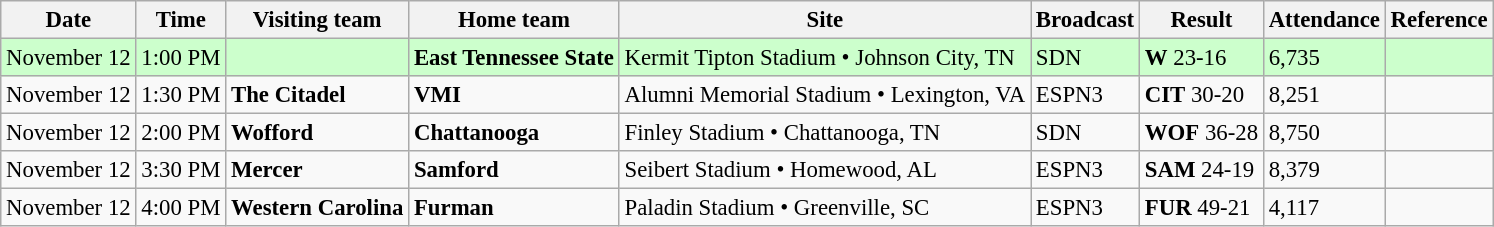<table class="wikitable" style="font-size:95%;">
<tr>
<th>Date</th>
<th>Time</th>
<th>Visiting team</th>
<th>Home team</th>
<th>Site</th>
<th>Broadcast</th>
<th>Result</th>
<th>Attendance</th>
<th class="unsortable">Reference</th>
</tr>
<tr bgcolor=ccffcc>
<td>November 12</td>
<td>1:00 PM</td>
<td></td>
<td><strong>East Tennessee State</strong></td>
<td>Kermit Tipton Stadium • Johnson City, TN</td>
<td>SDN</td>
<td><strong>W</strong> 23-16</td>
<td>6,735</td>
<td></td>
</tr>
<tr>
<td>November 12</td>
<td>1:30 PM</td>
<td><strong>The Citadel</strong></td>
<td><strong>VMI</strong></td>
<td>Alumni Memorial Stadium • Lexington, VA</td>
<td>ESPN3</td>
<td><strong>CIT</strong> 30-20</td>
<td>8,251</td>
<td></td>
</tr>
<tr>
<td>November 12</td>
<td>2:00 PM</td>
<td><strong>Wofford</strong></td>
<td><strong>Chattanooga</strong></td>
<td>Finley Stadium • Chattanooga, TN</td>
<td>SDN</td>
<td><strong>WOF</strong> 36-28</td>
<td>8,750</td>
<td></td>
</tr>
<tr>
<td>November 12</td>
<td>3:30 PM</td>
<td><strong>Mercer</strong></td>
<td><strong>Samford</strong></td>
<td>Seibert Stadium • Homewood, AL</td>
<td>ESPN3</td>
<td><strong>SAM</strong> 24-19</td>
<td>8,379</td>
<td></td>
</tr>
<tr>
<td>November 12</td>
<td>4:00 PM</td>
<td><strong>Western Carolina</strong></td>
<td><strong>Furman</strong></td>
<td>Paladin Stadium • Greenville, SC</td>
<td>ESPN3</td>
<td><strong>FUR</strong> 49-21</td>
<td>4,117</td>
<td></td>
</tr>
</table>
